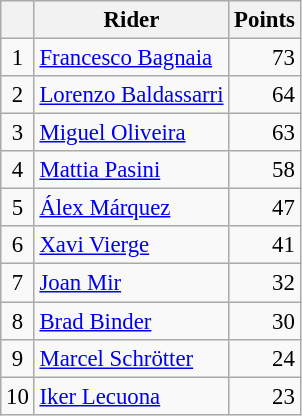<table class="wikitable" style="font-size: 95%;">
<tr>
<th></th>
<th>Rider</th>
<th>Points</th>
</tr>
<tr>
<td align=center>1</td>
<td> <a href='#'>Francesco Bagnaia</a></td>
<td align=right>73</td>
</tr>
<tr>
<td align=center>2</td>
<td> <a href='#'>Lorenzo Baldassarri</a></td>
<td align=right>64</td>
</tr>
<tr>
<td align=center>3</td>
<td> <a href='#'>Miguel Oliveira</a></td>
<td align=right>63</td>
</tr>
<tr>
<td align=center>4</td>
<td> <a href='#'>Mattia Pasini</a></td>
<td align=right>58</td>
</tr>
<tr>
<td align=center>5</td>
<td> <a href='#'>Álex Márquez</a></td>
<td align=right>47</td>
</tr>
<tr>
<td align=center>6</td>
<td> <a href='#'>Xavi Vierge</a></td>
<td align=right>41</td>
</tr>
<tr>
<td align=center>7</td>
<td> <a href='#'>Joan Mir</a></td>
<td align=right>32</td>
</tr>
<tr>
<td align=center>8</td>
<td> <a href='#'>Brad Binder</a></td>
<td align=right>30</td>
</tr>
<tr>
<td align=center>9</td>
<td> <a href='#'>Marcel Schrötter</a></td>
<td align=right>24</td>
</tr>
<tr>
<td align=center>10</td>
<td> <a href='#'>Iker Lecuona</a></td>
<td align=right>23</td>
</tr>
</table>
